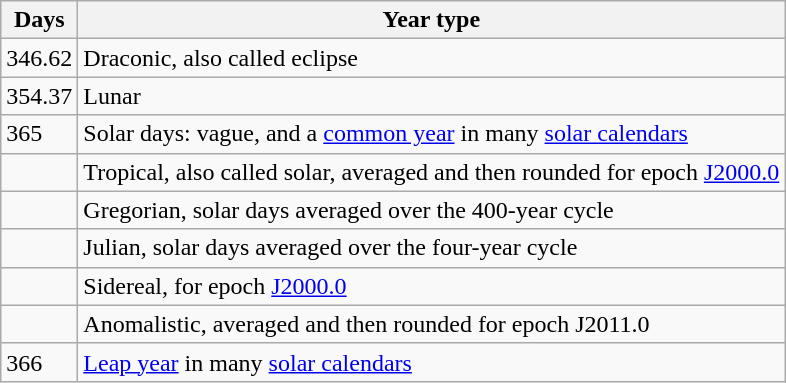<table class="wikitable sortable">
<tr>
<th scope="col">Days</th>
<th scope="col">Year type</th>
</tr>
<tr>
<td>346.62</td>
<td>Draconic, also called eclipse</td>
</tr>
<tr>
<td>354.37</td>
<td>Lunar</td>
</tr>
<tr>
<td>365</td>
<td>Solar days: vague, and a <a href='#'>common year</a> in many <a href='#'>solar calendars</a></td>
</tr>
<tr>
<td></td>
<td>Tropical, also called solar, averaged and then rounded for epoch <a href='#'>J2000.0</a></td>
</tr>
<tr>
<td></td>
<td>Gregorian, solar days averaged over the 400-year cycle</td>
</tr>
<tr>
<td></td>
<td>Julian, solar days averaged over the four-year cycle</td>
</tr>
<tr>
<td></td>
<td>Sidereal, for epoch <a href='#'>J2000.0</a></td>
</tr>
<tr>
<td></td>
<td>Anomalistic, averaged and then rounded for epoch J2011.0</td>
</tr>
<tr>
<td>366</td>
<td><a href='#'>Leap year</a> in many <a href='#'>solar calendars</a></td>
</tr>
</table>
